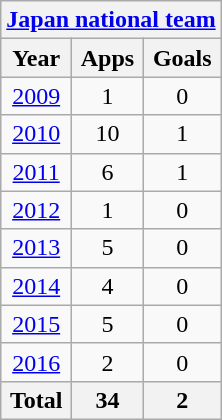<table class="wikitable" style="text-align:center">
<tr>
<th colspan=3><a href='#'>Japan national team</a></th>
</tr>
<tr>
<th>Year</th>
<th>Apps</th>
<th>Goals</th>
</tr>
<tr>
<td><a href='#'>2009</a></td>
<td>1</td>
<td>0</td>
</tr>
<tr>
<td><a href='#'>2010</a></td>
<td>10</td>
<td>1</td>
</tr>
<tr>
<td><a href='#'>2011</a></td>
<td>6</td>
<td>1</td>
</tr>
<tr>
<td><a href='#'>2012</a></td>
<td>1</td>
<td>0</td>
</tr>
<tr>
<td><a href='#'>2013</a></td>
<td>5</td>
<td>0</td>
</tr>
<tr>
<td><a href='#'>2014</a></td>
<td>4</td>
<td>0</td>
</tr>
<tr>
<td><a href='#'>2015</a></td>
<td>5</td>
<td>0</td>
</tr>
<tr>
<td><a href='#'>2016</a></td>
<td>2</td>
<td>0</td>
</tr>
<tr>
<th>Total</th>
<th>34</th>
<th>2</th>
</tr>
</table>
